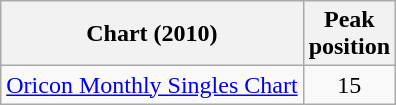<table class="wikitable sortable">
<tr>
<th>Chart (2010)</th>
<th>Peak<br>position</th>
</tr>
<tr>
<td><a href='#'>Oricon Monthly Singles Chart</a></td>
<td style="text-align:center;">15</td>
</tr>
</table>
